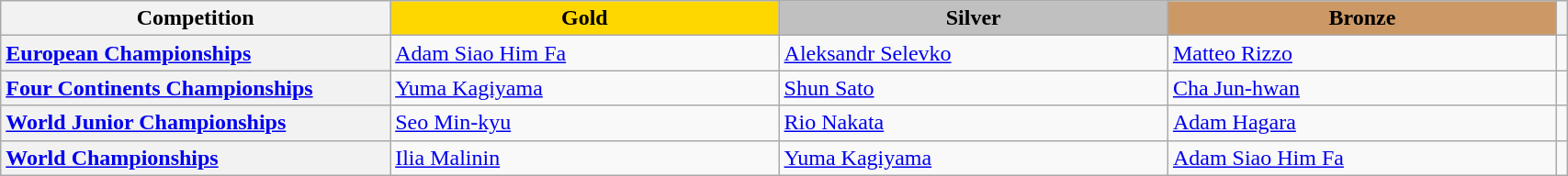<table class="wikitable unsortable" style="text-align:left; width:90%">
<tr>
<th scope="col" style="text-align:center; width:25%">Competition</th>
<td scope="col" style="text-align:center; width:25%; background:gold"><strong>Gold</strong></td>
<td scope="col" style="text-align:center; width:25%; background:silver"><strong>Silver</strong></td>
<td scope="col" style="text-align:center; width:25%; background:#c96"><strong>Bronze</strong></td>
<th scope="col" style="text-align:center"></th>
</tr>
<tr>
<th scope="row" style="text-align:left"> <a href='#'>European Championships</a></th>
<td> <a href='#'>Adam Siao Him Fa</a></td>
<td> <a href='#'>Aleksandr Selevko</a></td>
<td> <a href='#'>Matteo Rizzo</a></td>
<td></td>
</tr>
<tr>
<th scope="row" style="text-align:left"> <a href='#'>Four Continents Championships</a></th>
<td> <a href='#'>Yuma Kagiyama</a></td>
<td> <a href='#'>Shun Sato</a></td>
<td> <a href='#'>Cha Jun-hwan</a></td>
<td></td>
</tr>
<tr>
<th scope="row" style="text-align:left"> <a href='#'>World Junior Championships</a></th>
<td> <a href='#'>Seo Min-kyu</a></td>
<td> <a href='#'>Rio Nakata</a></td>
<td> <a href='#'>Adam Hagara</a></td>
<td></td>
</tr>
<tr>
<th scope="row" style="text-align:left"> <a href='#'>World Championships</a></th>
<td> <a href='#'>Ilia Malinin</a></td>
<td> <a href='#'>Yuma Kagiyama</a></td>
<td> <a href='#'>Adam Siao Him Fa</a></td>
<td></td>
</tr>
</table>
